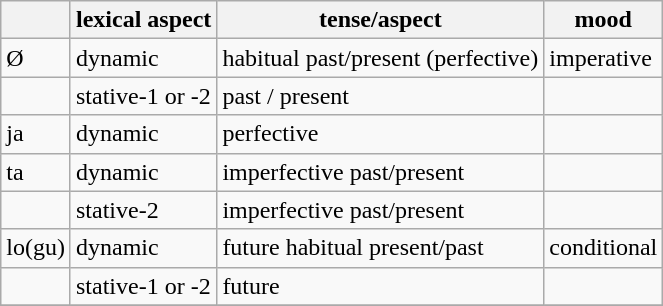<table class=wikitable>
<tr>
<th></th>
<th>lexical aspect</th>
<th>tense/aspect</th>
<th>mood</th>
</tr>
<tr>
<td>Ø</td>
<td>dynamic</td>
<td>habitual past/present (perfective)</td>
<td>imperative</td>
</tr>
<tr>
<td></td>
<td>stative-1 or -2</td>
<td>past / present</td>
<td></td>
</tr>
<tr>
<td>ja</td>
<td>dynamic</td>
<td>perfective</td>
<td></td>
</tr>
<tr>
<td>ta</td>
<td>dynamic</td>
<td>imperfective past/present</td>
<td></td>
</tr>
<tr>
<td></td>
<td>stative-2</td>
<td>imperfective past/present</td>
<td></td>
</tr>
<tr>
<td>lo(gu)</td>
<td>dynamic</td>
<td>future habitual present/past</td>
<td>conditional</td>
</tr>
<tr>
<td></td>
<td>stative-1 or -2</td>
<td>future</td>
<td></td>
</tr>
<tr>
</tr>
</table>
